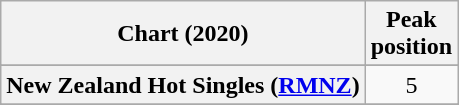<table class="wikitable sortable plainrowheaders" style="text-align:center">
<tr>
<th scope="col">Chart (2020)</th>
<th scope="col">Peak<br>position</th>
</tr>
<tr>
</tr>
<tr>
</tr>
<tr>
</tr>
<tr>
</tr>
<tr>
<th scope="row">New Zealand Hot Singles (<a href='#'>RMNZ</a>)</th>
<td>5</td>
</tr>
<tr>
</tr>
<tr>
</tr>
<tr>
</tr>
<tr>
</tr>
<tr>
</tr>
</table>
